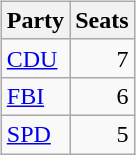<table border="0">
<tr>
<td valign="top"><br><table class="wikitable">
<tr>
<th>Party</th>
<th>Seats</th>
</tr>
<tr>
<td align="left"><a href='#'>CDU</a></td>
<td align="right">7</td>
</tr>
<tr>
<td align="left"><a href='#'>FBI</a></td>
<td align="right">6</td>
</tr>
<tr>
<td align="left"><a href='#'>SPD</a></td>
<td align="right">5</td>
</tr>
</table>
</td>
</tr>
</table>
